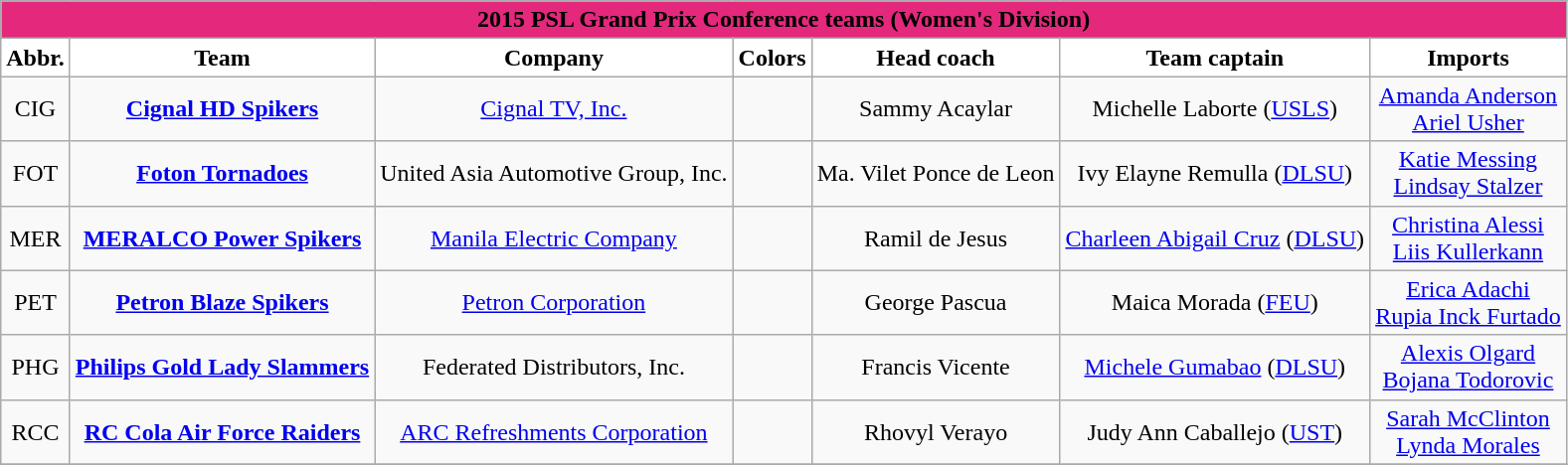<table class="wikitable">
<tr>
<th style=background:#E4287C colspan=7><span>2015 PSL Grand Prix Conference teams (Women's Division)</span></th>
</tr>
<tr>
<th style="background:white">Abbr.</th>
<th style="background:white">Team</th>
<th style="background:white">Company</th>
<th style="background:white">Colors</th>
<th style="background:white">Head coach</th>
<th style="background:white">Team captain</th>
<th style="background:white">Imports</th>
</tr>
<tr>
<td align=center>CIG</td>
<td align=center><strong><a href='#'>Cignal HD Spikers</a></strong></td>
<td align=center><a href='#'>Cignal TV, Inc.</a></td>
<td align=center> </td>
<td align=center>Sammy Acaylar</td>
<td align=center>Michelle Laborte (<a href='#'>USLS</a>)</td>
<td align=center><a href='#'>Amanda Anderson</a>  <br> <a href='#'>Ariel Usher</a> </td>
</tr>
<tr>
<td align=center>FOT</td>
<td align=center><strong><a href='#'>Foton Tornadoes</a></strong></td>
<td align=center>United Asia Automotive Group, Inc.</td>
<td align=center>  </td>
<td align=center>Ma. Vilet Ponce de Leon</td>
<td align=center>Ivy Elayne Remulla (<a href='#'>DLSU</a>)</td>
<td align=center><a href='#'>Katie Messing</a> <br><a href='#'>Lindsay Stalzer</a> </td>
</tr>
<tr>
<td align=center>MER</td>
<td align=center><strong><a href='#'>MERALCO Power Spikers</a></strong></td>
<td align=center><a href='#'>Manila Electric Company</a></td>
<td align=center> </td>
<td align=center>Ramil de Jesus</td>
<td align=center><a href='#'>Charleen Abigail Cruz</a> (<a href='#'>DLSU</a>)</td>
<td align=center><a href='#'>Christina Alessi</a> <br><a href='#'>Liis Kullerkann</a> </td>
</tr>
<tr>
<td align=center>PET</td>
<td align=center><strong><a href='#'>Petron Blaze Spikers</a></strong></td>
<td align=center><a href='#'>Petron Corporation</a></td>
<td align=center>  </td>
<td align=center>George Pascua</td>
<td align=center>Maica Morada (<a href='#'>FEU</a>)</td>
<td align=center><a href='#'>Erica Adachi</a> <br><a href='#'>Rupia Inck Furtado</a> </td>
</tr>
<tr>
<td align=center>PHG</td>
<td align=center><strong><a href='#'>Philips Gold Lady Slammers</a></strong></td>
<td align=center>Federated Distributors, Inc.</td>
<td align=center>  </td>
<td align=center>Francis Vicente</td>
<td align=center><a href='#'>Michele Gumabao</a> (<a href='#'>DLSU</a>)</td>
<td align=center><a href='#'>Alexis Olgard</a> <br><a href='#'>Bojana Todorovic</a> </td>
</tr>
<tr>
<td align=center>RCC</td>
<td align=center><strong><a href='#'>RC Cola Air Force Raiders</a></strong></td>
<td align=center><a href='#'>ARC Refreshments Corporation</a></td>
<td align=center>  </td>
<td align=center>Rhovyl Verayo</td>
<td align=center>Judy Ann Caballejo (<a href='#'>UST</a>)</td>
<td align=center><a href='#'>Sarah McClinton</a> <br><a href='#'>Lynda Morales</a> </td>
</tr>
<tr>
</tr>
</table>
